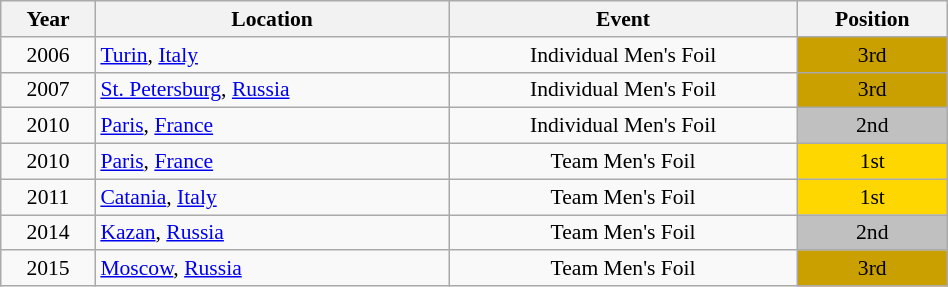<table class="wikitable" width="50%" style="font-size:90%; text-align:center;">
<tr>
<th>Year</th>
<th>Location</th>
<th>Event</th>
<th>Position</th>
</tr>
<tr>
<td>2006</td>
<td rowspan="1" align="left"> <a href='#'>Turin</a>, <a href='#'>Italy</a></td>
<td>Individual Men's Foil</td>
<td bgcolor="caramel">3rd</td>
</tr>
<tr>
<td>2007</td>
<td rowspan="1" align="left"> <a href='#'>St. Petersburg</a>, <a href='#'>Russia</a></td>
<td>Individual Men's Foil</td>
<td bgcolor="caramel">3rd</td>
</tr>
<tr>
<td>2010</td>
<td rowspan="1" align="left"> <a href='#'>Paris</a>, <a href='#'>France</a></td>
<td>Individual Men's Foil</td>
<td bgcolor="silver">2nd</td>
</tr>
<tr>
<td>2010</td>
<td rowspan="1" align="left"> <a href='#'>Paris</a>, <a href='#'>France</a></td>
<td>Team Men's Foil</td>
<td bgcolor="gold">1st</td>
</tr>
<tr>
<td>2011</td>
<td rowspan="1" align="left"> <a href='#'>Catania</a>, <a href='#'>Italy</a></td>
<td>Team Men's Foil</td>
<td bgcolor="gold">1st</td>
</tr>
<tr>
<td>2014</td>
<td rowspan="1" align="left"> <a href='#'>Kazan</a>, <a href='#'>Russia</a></td>
<td>Team Men's Foil</td>
<td bgcolor="silver">2nd</td>
</tr>
<tr>
<td>2015</td>
<td rowspan="1" align="left"> <a href='#'>Moscow</a>, <a href='#'>Russia</a></td>
<td>Team Men's Foil</td>
<td bgcolor="caramel">3rd</td>
</tr>
</table>
